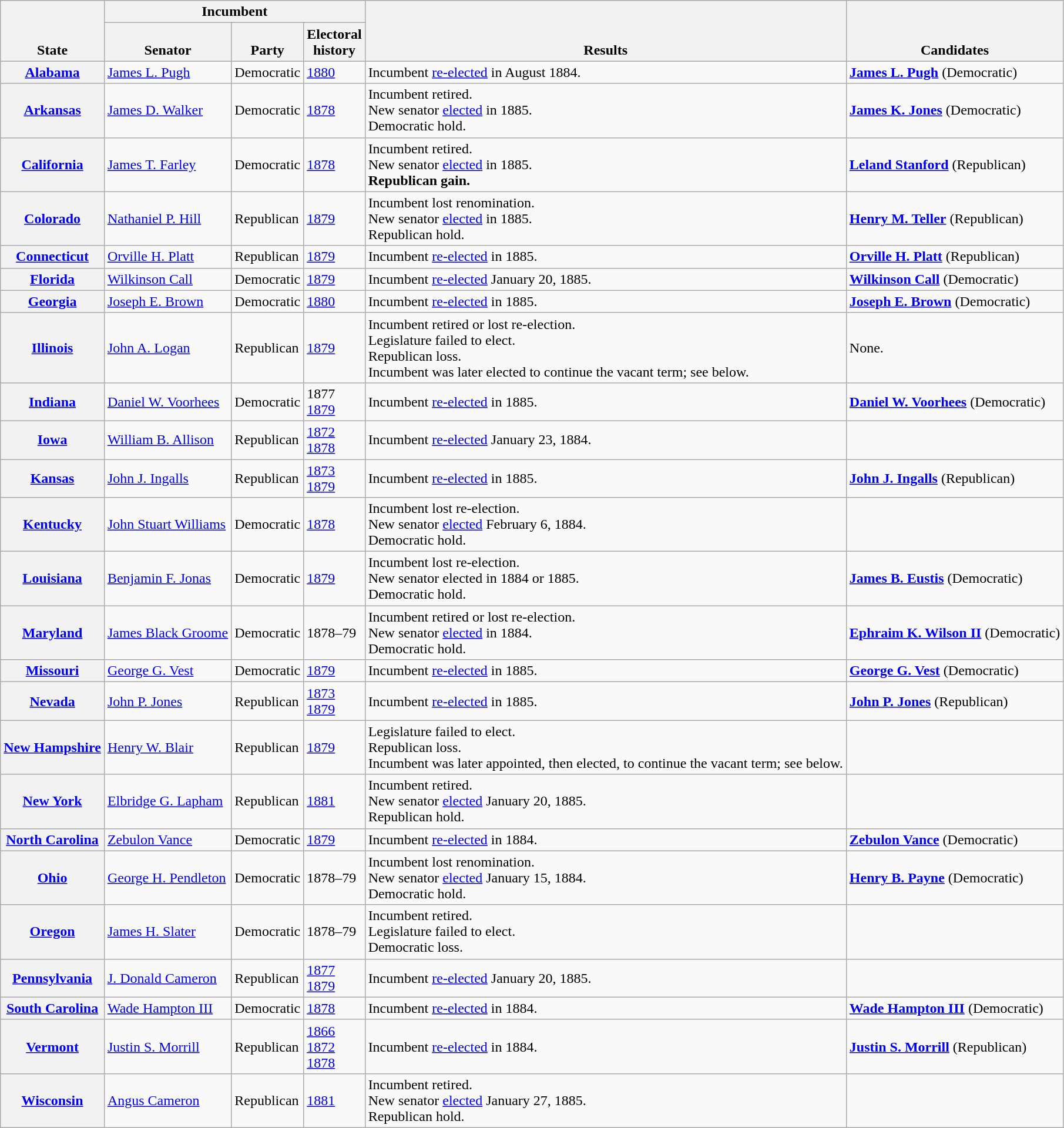<table class=wikitable>
<tr valign=bottom>
<th rowspan=2>State</th>
<th colspan=3>Incumbent</th>
<th rowspan=2>Results</th>
<th rowspan=2>Candidates</th>
</tr>
<tr valign=bottom>
<th>Senator</th>
<th>Party</th>
<th>Electoral<br>history</th>
</tr>
<tr>
<th><a href='#'>Alabama</a></th>
<td><a href='#'>James L. Pugh</a></td>
<td>Democratic</td>
<td nowrap><a href='#'>1880 </a></td>
<td>Incumbent <a href='#'>re-elected</a> in August 1884.</td>
<td nowrap> <strong><a href='#'>James L. Pugh</a></strong> (Democratic)<br></td>
</tr>
<tr>
<th><a href='#'>Arkansas</a></th>
<td><a href='#'>James D. Walker</a></td>
<td>Democratic</td>
<td nowrap><a href='#'>1878</a></td>
<td>Incumbent retired.<br>New senator <a href='#'>elected</a> in 1885.<br>Democratic hold.</td>
<td nowrap> <strong><a href='#'>James K. Jones</a></strong> (Democratic)<br></td>
</tr>
<tr>
<th><a href='#'>California</a></th>
<td><a href='#'>James T. Farley</a></td>
<td>Democratic</td>
<td nowrap><a href='#'>1878</a></td>
<td>Incumbent retired.<br>New senator <a href='#'>elected</a> in 1885.<br><strong>Republican gain.</strong></td>
<td nowrap> <strong><a href='#'>Leland Stanford</a></strong> (Republican)<br></td>
</tr>
<tr>
<th><a href='#'>Colorado</a></th>
<td><a href='#'>Nathaniel P. Hill</a></td>
<td>Republican</td>
<td nowrap><a href='#'>1879</a></td>
<td>Incumbent lost renomination.<br>New senator <a href='#'>elected</a> in 1885.<br>Republican hold.</td>
<td nowrap> <strong><a href='#'>Henry M. Teller</a></strong> (Republican)<br></td>
</tr>
<tr>
<th><a href='#'>Connecticut</a></th>
<td><a href='#'>Orville H. Platt</a></td>
<td>Republican</td>
<td nowrap><a href='#'>1879</a></td>
<td>Incumbent <a href='#'>re-elected</a> in 1885.</td>
<td nowrap> <strong><a href='#'>Orville H. Platt</a></strong> (Republican)<br></td>
</tr>
<tr>
<th><a href='#'>Florida</a></th>
<td><a href='#'>Wilkinson Call</a></td>
<td>Democratic</td>
<td nowrap><a href='#'>1879</a></td>
<td>Incumbent <a href='#'>re-elected</a> January 20, 1885.</td>
<td nowrap> <strong><a href='#'>Wilkinson Call</a></strong> (Democratic)<br></td>
</tr>
<tr>
<th><a href='#'>Georgia</a></th>
<td><a href='#'>Joseph E. Brown</a></td>
<td>Democratic</td>
<td nowrap><a href='#'>1880 </a></td>
<td>Incumbent <a href='#'>re-elected</a> in 1885.</td>
<td nowrap> <strong><a href='#'>Joseph E. Brown</a></strong> (Democratic)<br></td>
</tr>
<tr>
<th><a href='#'>Illinois</a></th>
<td><a href='#'>John A. Logan</a></td>
<td>Republican</td>
<td nowrap><a href='#'>1879</a></td>
<td>Incumbent retired or lost re-election.<br>Legislature failed to elect.<br>Republican loss.<br>Incumbent was later elected to continue the vacant term; see below.</td>
<td nowrap>None.</td>
</tr>
<tr>
<th><a href='#'>Indiana</a></th>
<td><a href='#'>Daniel W. Voorhees</a></td>
<td>Democratic</td>
<td nowrap>1877 <br><a href='#'>1879 </a></td>
<td>Incumbent <a href='#'>re-elected</a> in 1885.</td>
<td nowrap> <strong><a href='#'>Daniel W. Voorhees</a></strong> (Democratic)<br></td>
</tr>
<tr>
<th><a href='#'>Iowa</a></th>
<td><a href='#'>William B. Allison</a></td>
<td>Republican</td>
<td nowrap><a href='#'>1872</a><br><a href='#'>1878</a></td>
<td>Incumbent <a href='#'>re-elected</a> January 23, 1884.</td>
<td nowrap></td>
</tr>
<tr>
<th><a href='#'>Kansas</a></th>
<td><a href='#'>John J. Ingalls</a></td>
<td>Republican</td>
<td nowrap><a href='#'>1873</a><br><a href='#'>1879</a></td>
<td>Incumbent <a href='#'>re-elected</a> in 1885.</td>
<td nowrap> <strong><a href='#'>John J. Ingalls</a></strong> (Republican)<br></td>
</tr>
<tr>
<th><a href='#'>Kentucky</a></th>
<td><a href='#'>John Stuart Williams</a></td>
<td>Democratic</td>
<td nowrap><a href='#'>1878</a></td>
<td>Incumbent lost re-election.<br>New senator <a href='#'>elected</a> February 6, 1884.<br>Democratic hold.</td>
<td nowrap></td>
</tr>
<tr>
<th><a href='#'>Louisiana</a></th>
<td><a href='#'>Benjamin F. Jonas</a></td>
<td>Democratic</td>
<td nowrap><a href='#'>1879</a></td>
<td>Incumbent lost re-election.<br>New senator elected in 1884 or 1885.<br>Democratic hold.</td>
<td nowrap> <strong><a href='#'>James B. Eustis</a></strong> (Democratic)<br></td>
</tr>
<tr>
<th><a href='#'>Maryland</a></th>
<td><a href='#'>James Black Groome</a></td>
<td>Democratic</td>
<td nowrap>1878–79</td>
<td>Incumbent retired or lost re-election.<br>New senator <a href='#'>elected</a> in 1884.<br>Democratic hold.</td>
<td nowrap> <strong><a href='#'>Ephraim K. Wilson II</a></strong> (Democratic)<br></td>
</tr>
<tr>
<th><a href='#'>Missouri</a></th>
<td><a href='#'>George G. Vest</a></td>
<td>Democratic</td>
<td nowrap><a href='#'>1879</a></td>
<td>Incumbent <a href='#'>re-elected</a> in 1885.</td>
<td nowrap> <strong><a href='#'>George G. Vest</a></strong> (Democratic)<br></td>
</tr>
<tr>
<th><a href='#'>Nevada</a></th>
<td><a href='#'>John P. Jones</a></td>
<td>Republican</td>
<td nowrap><a href='#'>1873</a><br><a href='#'>1879</a></td>
<td>Incumbent <a href='#'>re-elected</a> in 1885.</td>
<td nowrap> <strong><a href='#'>John P. Jones</a></strong> (Republican)<br></td>
</tr>
<tr>
<th><a href='#'>New Hampshire</a></th>
<td><a href='#'>Henry W. Blair</a></td>
<td>Republican</td>
<td nowrap><a href='#'>1879</a></td>
<td>Legislature failed to elect.<br>Republican loss.<br>Incumbent was later appointed, then elected, to continue the vacant term; see below.</td>
<td nowrap></td>
</tr>
<tr>
<th><a href='#'>New York</a></th>
<td><a href='#'>Elbridge G. Lapham</a></td>
<td>Republican</td>
<td nowrap><a href='#'>1881 </a></td>
<td>Incumbent retired.<br>New senator <a href='#'>elected</a> January 20, 1885.<br>Republican hold.</td>
<td nowrap></td>
</tr>
<tr>
<th><a href='#'>North Carolina</a></th>
<td><a href='#'>Zebulon Vance</a></td>
<td>Democratic</td>
<td nowrap><a href='#'>1879</a></td>
<td>Incumbent <a href='#'>re-elected</a> in 1884.<br></td>
<td nowrap> <strong><a href='#'>Zebulon Vance</a></strong> (Democratic)</td>
</tr>
<tr>
<th><a href='#'>Ohio</a></th>
<td><a href='#'>George H. Pendleton</a></td>
<td>Democratic</td>
<td nowrap>1878–79</td>
<td>Incumbent lost renomination.<br>New senator <a href='#'>elected</a> January 15, 1884.<br>Democratic hold.</td>
<td nowrap> <strong><a href='#'>Henry B. Payne</a></strong> (Democratic)<br></td>
</tr>
<tr>
<th><a href='#'>Oregon</a></th>
<td><a href='#'>James H. Slater</a></td>
<td>Democratic</td>
<td nowrap>1878–79</td>
<td>Incumbent retired.<br>Legislature failed to elect.<br>Democratic loss.</td>
<td nowrap></td>
</tr>
<tr>
<th><a href='#'>Pennsylvania</a></th>
<td><a href='#'>J. Donald Cameron</a></td>
<td>Republican</td>
<td nowrap><a href='#'>1877 </a><br><a href='#'>1879</a></td>
<td>Incumbent <a href='#'>re-elected</a> January 20, 1885.</td>
<td nowrap></td>
</tr>
<tr>
<th><a href='#'>South Carolina</a></th>
<td><a href='#'>Wade Hampton III</a></td>
<td>Democratic</td>
<td nowrap><a href='#'>1878</a></td>
<td>Incumbent <a href='#'>re-elected</a> in 1884.</td>
<td nowrap> <strong><a href='#'>Wade Hampton III</a></strong> (Democratic)<br></td>
</tr>
<tr>
<th><a href='#'>Vermont</a></th>
<td><a href='#'>Justin S. Morrill</a></td>
<td>Republican</td>
<td nowrap><a href='#'>1866</a><br><a href='#'>1872</a><br><a href='#'>1878</a></td>
<td>Incumbent <a href='#'>re-elected</a> in 1884.</td>
<td nowrap> <strong><a href='#'>Justin S. Morrill</a></strong> (Republican)<br></td>
</tr>
<tr>
<th><a href='#'>Wisconsin</a></th>
<td><a href='#'>Angus Cameron</a></td>
<td>Republican</td>
<td nowrap><a href='#'>1881</a></td>
<td>Incumbent retired.<br>New senator <a href='#'>elected</a> January 27, 1885.<br>Republican hold.</td>
<td nowrap></td>
</tr>
</table>
